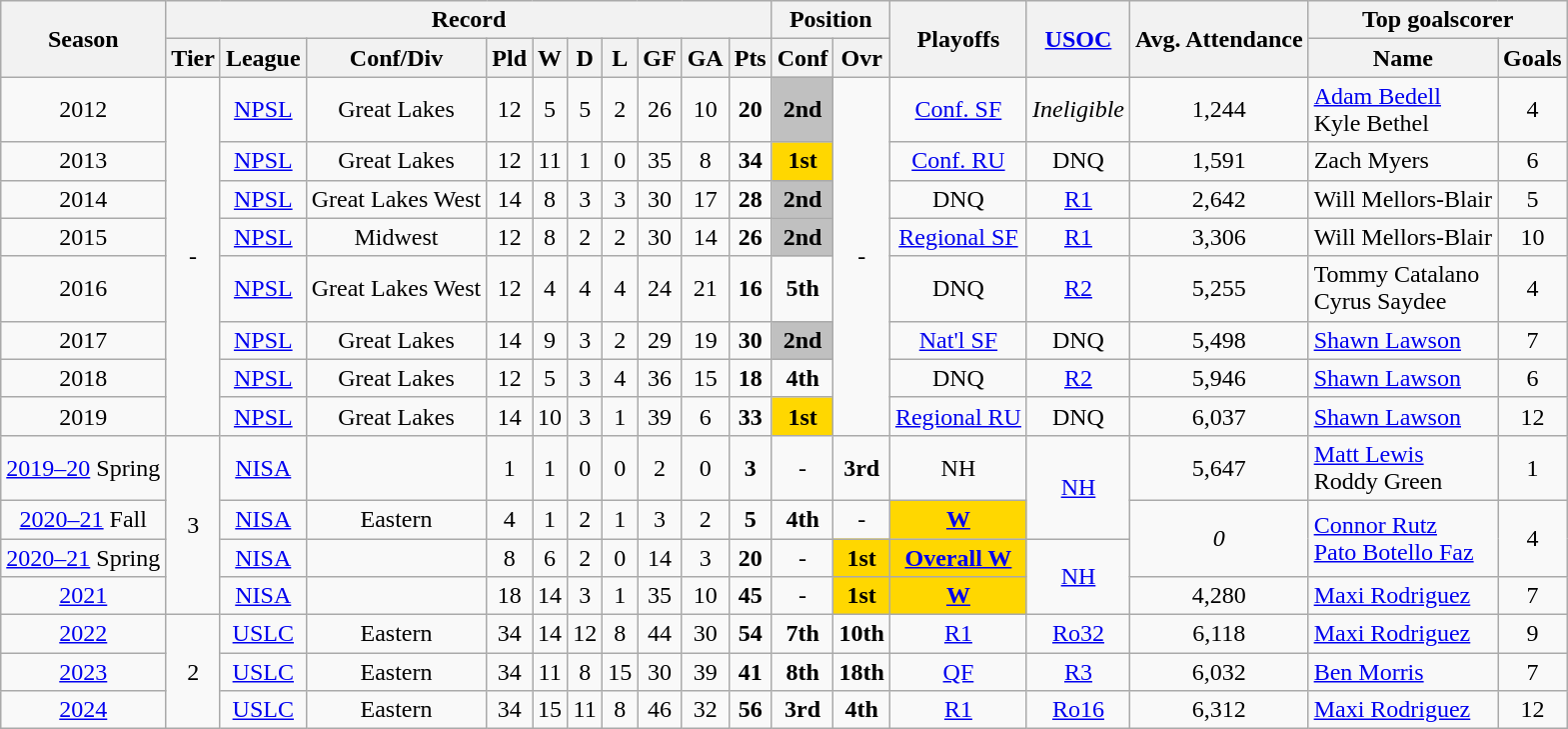<table class="wikitable" style="text-align:center">
<tr>
<th rowspan=2>Season</th>
<th colspan=10>Record</th>
<th colspan=2>Position</th>
<th rowspan=2>Playoffs</th>
<th rowspan=2><a href='#'>USOC</a></th>
<th rowspan=2>Avg. Attendance</th>
<th colspan=2>Top goalscorer</th>
</tr>
<tr>
<th>Tier</th>
<th>League</th>
<th>Conf/Div</th>
<th>Pld</th>
<th>W</th>
<th>D</th>
<th>L</th>
<th>GF</th>
<th>GA</th>
<th>Pts</th>
<th>Conf</th>
<th>Ovr</th>
<th>Name</th>
<th>Goals</th>
</tr>
<tr>
<td>2012</td>
<td rowspan="8">-</td>
<td><a href='#'>NPSL</a></td>
<td>Great Lakes</td>
<td>12</td>
<td>5</td>
<td>5</td>
<td>2</td>
<td>26</td>
<td>10</td>
<td><strong>20</strong></td>
<td bgcolor="silver"><strong>2nd</strong></td>
<td rowspan="8">-</td>
<td><a href='#'>Conf. SF</a></td>
<td><em>Ineligible</em></td>
<td>1,244</td>
<td align=left> <a href='#'>Adam Bedell</a><br> Kyle Bethel</td>
<td>4</td>
</tr>
<tr>
<td>2013</td>
<td><a href='#'>NPSL</a></td>
<td>Great Lakes</td>
<td>12</td>
<td>11</td>
<td>1</td>
<td>0</td>
<td>35</td>
<td>8</td>
<td><strong>34</strong></td>
<td bgcolor="gold"><strong>1st</strong></td>
<td><a href='#'>Conf. RU</a></td>
<td>DNQ</td>
<td>1,591</td>
<td align=left> Zach Myers</td>
<td>6</td>
</tr>
<tr>
<td>2014</td>
<td><a href='#'>NPSL</a></td>
<td>Great Lakes West</td>
<td>14</td>
<td>8</td>
<td>3</td>
<td>3</td>
<td>30</td>
<td>17</td>
<td><strong>28</strong></td>
<td bgcolor="silver"><strong>2nd</strong></td>
<td>DNQ</td>
<td><a href='#'>R1</a></td>
<td>2,642</td>
<td align=left> Will Mellors-Blair</td>
<td>5</td>
</tr>
<tr>
<td>2015</td>
<td><a href='#'>NPSL</a></td>
<td>Midwest</td>
<td>12</td>
<td>8</td>
<td>2</td>
<td>2</td>
<td>30</td>
<td>14</td>
<td><strong>26</strong></td>
<td bgcolor="silver"><strong>2nd</strong></td>
<td><a href='#'>Regional SF</a></td>
<td><a href='#'>R1</a></td>
<td>3,306</td>
<td align=left> Will Mellors-Blair</td>
<td>10</td>
</tr>
<tr>
<td>2016</td>
<td><a href='#'>NPSL</a></td>
<td>Great Lakes West</td>
<td>12</td>
<td>4</td>
<td>4</td>
<td>4</td>
<td>24</td>
<td>21</td>
<td><strong>16</strong></td>
<td><strong>5th</strong></td>
<td>DNQ</td>
<td><a href='#'>R2</a></td>
<td>5,255</td>
<td align=left> Tommy Catalano<br> Cyrus Saydee</td>
<td>4</td>
</tr>
<tr>
<td>2017</td>
<td><a href='#'>NPSL</a></td>
<td>Great Lakes</td>
<td>14</td>
<td>9</td>
<td>3</td>
<td>2</td>
<td>29</td>
<td>19</td>
<td><strong>30</strong></td>
<td bgcolor="silver"><strong>2nd</strong></td>
<td><a href='#'>Nat'l SF</a></td>
<td>DNQ</td>
<td>5,498</td>
<td align=left> <a href='#'>Shawn Lawson</a></td>
<td>7</td>
</tr>
<tr>
<td>2018</td>
<td><a href='#'>NPSL</a></td>
<td>Great Lakes</td>
<td>12</td>
<td>5</td>
<td>3</td>
<td>4</td>
<td>36</td>
<td>15</td>
<td><strong>18</strong></td>
<td><strong>4th</strong></td>
<td>DNQ</td>
<td><a href='#'>R2</a></td>
<td>5,946</td>
<td align=left> <a href='#'>Shawn Lawson</a></td>
<td>6</td>
</tr>
<tr>
<td>2019</td>
<td><a href='#'>NPSL</a></td>
<td>Great Lakes</td>
<td>14</td>
<td>10</td>
<td>3</td>
<td>1</td>
<td>39</td>
<td>6</td>
<td><strong>33</strong></td>
<td bgcolor="gold"><strong>1st</strong></td>
<td><a href='#'>Regional RU</a></td>
<td>DNQ</td>
<td>6,037</td>
<td align=left> <a href='#'>Shawn Lawson</a></td>
<td>12</td>
</tr>
<tr>
<td><a href='#'>2019–20</a> Spring</td>
<td rowspan="4">3</td>
<td><a href='#'>NISA</a></td>
<td></td>
<td>1</td>
<td>1</td>
<td>0</td>
<td>0</td>
<td>2</td>
<td>0</td>
<td><strong>3</strong></td>
<td>-</td>
<td><strong>3rd</strong></td>
<td>NH</td>
<td rowspan="2"><a href='#'>NH</a></td>
<td>5,647</td>
<td align="left"> <a href='#'>Matt Lewis</a><br> Roddy Green</td>
<td>1</td>
</tr>
<tr>
<td><a href='#'>2020–21</a> Fall</td>
<td><a href='#'>NISA</a></td>
<td>Eastern</td>
<td>4</td>
<td>1</td>
<td>2</td>
<td>1</td>
<td>3</td>
<td>2</td>
<td><strong>5</strong></td>
<td><strong>4th</strong></td>
<td>-</td>
<td bgcolor="gold"><strong><a href='#'>W</a></strong></td>
<td rowspan="2"><em>0</em></td>
<td rowspan="2" align="left"> <a href='#'>Connor Rutz</a><br> <a href='#'>Pato Botello Faz</a></td>
<td rowspan="2">4</td>
</tr>
<tr>
<td><a href='#'>2020–21</a> Spring</td>
<td><a href='#'>NISA</a></td>
<td></td>
<td>8</td>
<td>6</td>
<td>2</td>
<td>0</td>
<td>14</td>
<td>3</td>
<td><strong>20</strong></td>
<td>-</td>
<td bgcolor="gold"><strong>1st</strong></td>
<td bgcolor="gold"><strong><a href='#'>Overall W</a></strong></td>
<td rowspan="2"><a href='#'>NH</a></td>
</tr>
<tr>
<td><a href='#'>2021</a></td>
<td><a href='#'>NISA</a></td>
<td></td>
<td>18</td>
<td>14</td>
<td>3</td>
<td>1</td>
<td>35</td>
<td>10</td>
<td><strong>45</strong></td>
<td>-</td>
<td bgcolor=gold><strong>1st</strong></td>
<td bgcolor=gold><strong><a href='#'>W</a></strong></td>
<td>4,280</td>
<td align=left> <a href='#'>Maxi Rodriguez</a></td>
<td>7</td>
</tr>
<tr>
<td><a href='#'>2022</a></td>
<td rowspan=3>2</td>
<td><a href='#'>USLC</a></td>
<td>Eastern</td>
<td>34</td>
<td>14</td>
<td>12</td>
<td>8</td>
<td>44</td>
<td>30</td>
<td><strong>54</strong></td>
<td><strong>7th</strong></td>
<td><strong>10th</strong></td>
<td><a href='#'>R1</a></td>
<td><a href='#'>Ro32</a></td>
<td>6,118</td>
<td align=left> <a href='#'>Maxi Rodriguez</a></td>
<td>9</td>
</tr>
<tr>
<td><a href='#'>2023</a></td>
<td><a href='#'>USLC</a></td>
<td>Eastern</td>
<td>34</td>
<td>11</td>
<td>8</td>
<td>15</td>
<td>30</td>
<td>39</td>
<td><strong>41</strong></td>
<td><strong>8th</strong></td>
<td><strong>18th</strong></td>
<td><a href='#'>QF</a></td>
<td><a href='#'>R3</a></td>
<td>6,032</td>
<td align=left> <a href='#'>Ben Morris</a></td>
<td>7</td>
</tr>
<tr>
<td><a href='#'>2024</a></td>
<td><a href='#'>USLC</a></td>
<td>Eastern</td>
<td>34</td>
<td>15</td>
<td>11</td>
<td>8</td>
<td>46</td>
<td>32</td>
<td><strong>56</strong></td>
<td><strong>3rd</strong></td>
<td><strong>4th</strong></td>
<td><a href='#'>R1</a></td>
<td><a href='#'>Ro16</a></td>
<td>6,312</td>
<td align=left> <a href='#'>Maxi Rodriguez</a></td>
<td>12</td>
</tr>
</table>
